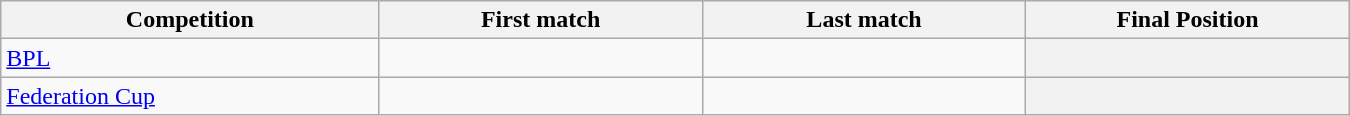<table class="wikitable" style="text-align:center; width:900px; font-size="80%";">
<tr>
<th style="text-align:center; width:200px;">Competition</th>
<th style="text-align:center; width:170px;">First match</th>
<th style="text-align:center; width:170px;">Last match</th>
<th style="text-align:center; width:170px;">Final Position</th>
</tr>
<tr>
<td style="text-align:left;"><a href='#'>BPL</a></td>
<td></td>
<td></td>
<th></th>
</tr>
<tr>
<td style="text-align:left;"><a href='#'>Federation Cup</a></td>
<td></td>
<td></td>
<th></th>
</tr>
</table>
